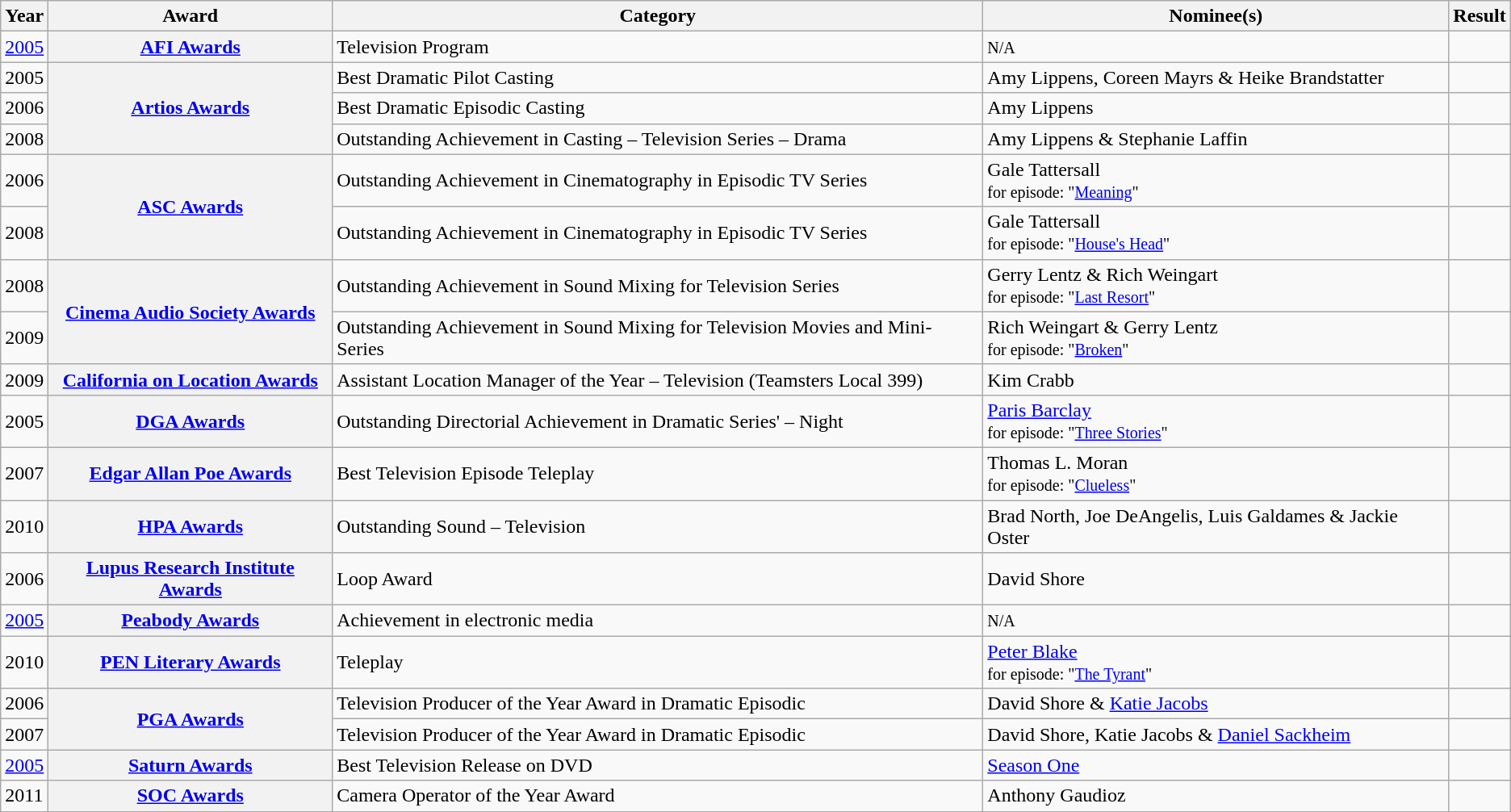<table class="wikitable plainrowheaders">
<tr>
<th scope="col">Year</th>
<th scope="col">Award</th>
<th scope="col">Category</th>
<th scope="col">Nominee(s)</th>
<th scope="col">Result</th>
</tr>
<tr>
<td><a href='#'>2005</a></td>
<th scope="row"><a href='#'>AFI Awards</a></th>
<td>Television Program</td>
<td><div><small>N/A</small></div></td>
<td></td>
</tr>
<tr>
<td>2005</td>
<th scope="row" rowspan=3><a href='#'>Artios Awards</a></th>
<td>Best Dramatic Pilot Casting</td>
<td>Amy Lippens, Coreen Mayrs & Heike Brandstatter</td>
<td></td>
</tr>
<tr>
<td>2006</td>
<td>Best Dramatic Episodic Casting</td>
<td>Amy Lippens</td>
<td></td>
</tr>
<tr>
<td>2008</td>
<td>Outstanding Achievement in Casting – Television Series – Drama</td>
<td>Amy Lippens & Stephanie Laffin</td>
<td></td>
</tr>
<tr>
<td>2006</td>
<th scope="row" rowspan=2><a href='#'>ASC Awards</a></th>
<td>Outstanding Achievement in Cinematography in Episodic TV Series</td>
<td>Gale Tattersall<br><small>for episode: "<a href='#'>Meaning</a>"</small></td>
<td></td>
</tr>
<tr>
<td>2008</td>
<td>Outstanding Achievement in Cinematography in Episodic TV Series</td>
<td>Gale Tattersall<br><small>for episode: "<a href='#'>House's Head</a>"</small></td>
<td></td>
</tr>
<tr>
<td>2008</td>
<th scope="row" rowspan=2><a href='#'>Cinema Audio Society Awards</a></th>
<td>Outstanding Achievement in Sound Mixing for Television Series</td>
<td>Gerry Lentz & Rich Weingart<br><small>for episode: "<a href='#'>Last Resort</a>"</small></td>
<td></td>
</tr>
<tr>
<td>2009</td>
<td>Outstanding Achievement in Sound Mixing for Television Movies and Mini-Series</td>
<td>Rich Weingart & Gerry Lentz<br><small>for episode: "<a href='#'>Broken</a>"</small></td>
<td></td>
</tr>
<tr>
<td>2009</td>
<th scope="row"><a href='#'>California on Location Awards</a></th>
<td>Assistant Location Manager of the Year – Television (Teamsters Local 399)</td>
<td>Kim Crabb</td>
<td></td>
</tr>
<tr>
<td>2005</td>
<th scope="row"><a href='#'>DGA Awards</a></th>
<td>Outstanding Directorial Achievement in Dramatic Series' – Night</td>
<td><a href='#'>Paris Barclay</a><br><small>for episode: "<a href='#'>Three Stories</a>"</small></td>
<td></td>
</tr>
<tr>
<td>2007</td>
<th scope="row"><a href='#'>Edgar Allan Poe Awards</a></th>
<td>Best Television Episode Teleplay</td>
<td>Thomas L. Moran<br><small>for episode: "<a href='#'>Clueless</a>"</small></td>
<td></td>
</tr>
<tr>
<td>2010</td>
<th scope="row"><a href='#'>HPA Awards</a></th>
<td>Outstanding Sound – Television</td>
<td>Brad North, Joe DeAngelis, Luis Galdames & Jackie Oster</td>
<td></td>
</tr>
<tr>
<td>2006</td>
<th scope="row"><a href='#'>Lupus Research Institute Awards</a></th>
<td>Loop Award</td>
<td>David Shore</td>
<td></td>
</tr>
<tr>
<td><a href='#'>2005</a></td>
<th scope="row"><a href='#'>Peabody Awards</a></th>
<td>Achievement in electronic media</td>
<td><div><small>N/A</small></div></td>
<td></td>
</tr>
<tr>
<td>2010</td>
<th scope="row"><a href='#'>PEN Literary Awards</a></th>
<td>Teleplay</td>
<td><a href='#'>Peter Blake</a><br> <small>for episode: "<a href='#'>The Tyrant</a>"</small></td>
<td></td>
</tr>
<tr>
<td>2006</td>
<th scope="row" rowspan=2><a href='#'>PGA Awards</a></th>
<td>Television Producer of the Year Award in Dramatic Episodic</td>
<td>David Shore & <a href='#'>Katie Jacobs</a></td>
<td></td>
</tr>
<tr>
<td>2007</td>
<td>Television Producer of the Year Award in Dramatic Episodic</td>
<td>David Shore, Katie Jacobs & <a href='#'>Daniel Sackheim</a></td>
<td></td>
</tr>
<tr>
<td><a href='#'>2005</a></td>
<th scope="row"><a href='#'>Saturn Awards</a></th>
<td>Best Television Release on DVD</td>
<td><a href='#'>Season One</a></td>
<td></td>
</tr>
<tr>
<td>2011</td>
<th scope="row"><a href='#'>SOC Awards</a></th>
<td>Camera Operator of the Year Award</td>
<td>Anthony Gaudioz</td>
<td></td>
</tr>
</table>
